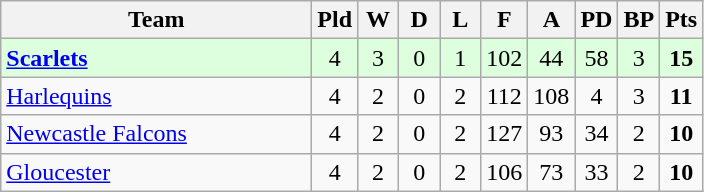<table class="wikitable" style="text-align:center">
<tr>
<th width="200">Team</th>
<th width="20">Pld</th>
<th width="20">W</th>
<th width="20">D</th>
<th width="20">L</th>
<th width="20">F</th>
<th width="20">A</th>
<th width="20">PD</th>
<th width="20">BP</th>
<th width="20">Pts</th>
</tr>
<tr bgcolor="ddffdd">
<td align=left><strong><a href='#'>Scarlets</a></strong></td>
<td>4</td>
<td>3</td>
<td>0</td>
<td>1</td>
<td>102</td>
<td>44</td>
<td>58</td>
<td>3</td>
<td><strong>15</strong></td>
</tr>
<tr>
<td align=left><a href='#'>Harlequins</a></td>
<td>4</td>
<td>2</td>
<td>0</td>
<td>2</td>
<td>112</td>
<td>108</td>
<td>4</td>
<td>3</td>
<td><strong>11</strong></td>
</tr>
<tr>
<td align=left><a href='#'>Newcastle Falcons</a></td>
<td>4</td>
<td>2</td>
<td>0</td>
<td>2</td>
<td>127</td>
<td>93</td>
<td>34</td>
<td>2</td>
<td><strong>10</strong></td>
</tr>
<tr>
<td align=left><a href='#'>Gloucester</a></td>
<td>4</td>
<td>2</td>
<td>0</td>
<td>2</td>
<td>106</td>
<td>73</td>
<td>33</td>
<td>2</td>
<td><strong>10</strong></td>
</tr>
</table>
